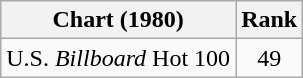<table class="wikitable">
<tr>
<th>Chart (1980)</th>
<th>Rank</th>
</tr>
<tr>
<td>U.S. <em>Billboard</em> Hot 100 </td>
<td style="text-align:center;">49</td>
</tr>
</table>
